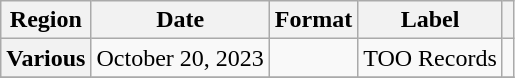<table class="wikitable plainrowheaders">
<tr>
<th scope="col">Region</th>
<th scope="col">Date</th>
<th scope="col">Format</th>
<th scope="col">Label</th>
<th scope="col"></th>
</tr>
<tr>
<th scope="row">Various</th>
<td>October 20, 2023</td>
<td></td>
<td>TOO Records</td>
<td style="text-align:center"></td>
</tr>
<tr>
</tr>
</table>
